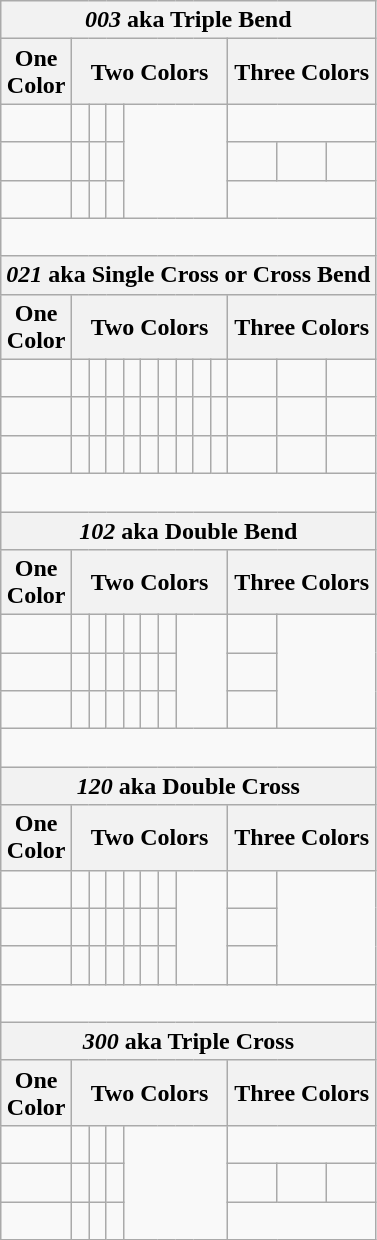<table class=wikitable style="text-align:center;">
<tr>
<th colspan=13><em>003</em> aka <strong>Triple Bend</strong></th>
</tr>
<tr>
<th colspan=1>One<br>Color</th>
<th colspan=9>Two Colors</th>
<th colspan=3>Three Colors</th>
</tr>
<tr>
<td></td>
<td> </td>
<td></td>
<td></td>
<td colspan=6 rowspan=3> </td>
<td colspan=3> </td>
</tr>
<tr>
<td></td>
<td></td>
<td> </td>
<td></td>
<td></td>
<td></td>
<td> </td>
</tr>
<tr>
<td></td>
<td></td>
<td></td>
<td> </td>
<td colspan=3> </td>
</tr>
<tr>
<td colspan=13> </td>
</tr>
<tr>
<th colspan=13><em>021</em> aka <strong>Single Cross</strong> or <strong>Cross Bend</strong></th>
</tr>
<tr>
<th colspan=1>One<br>Color</th>
<th colspan=9>Two Colors</th>
<th colspan=3>Three Colors</th>
</tr>
<tr>
<td></td>
<td> </td>
<td></td>
<td></td>
<td> </td>
<td></td>
<td></td>
<td> </td>
<td></td>
<td></td>
<td> </td>
<td></td>
<td></td>
</tr>
<tr>
<td></td>
<td></td>
<td> </td>
<td></td>
<td></td>
<td> </td>
<td></td>
<td></td>
<td> </td>
<td></td>
<td></td>
<td> </td>
<td></td>
</tr>
<tr>
<td></td>
<td></td>
<td></td>
<td> </td>
<td></td>
<td></td>
<td> </td>
<td></td>
<td></td>
<td> </td>
<td></td>
<td></td>
<td> </td>
</tr>
<tr>
<td colspan=13> </td>
</tr>
<tr>
<th colspan=13><em>102</em> aka <strong>Double Bend</strong></th>
</tr>
<tr>
<th colspan=1>One<br>Color</th>
<th colspan=9>Two Colors</th>
<th colspan=3>Three Colors</th>
</tr>
<tr>
<td></td>
<td> </td>
<td></td>
<td></td>
<td> </td>
<td></td>
<td></td>
<td colspan=3 rowspan=3> </td>
<td></td>
<td colspan=2 rowspan=3> </td>
</tr>
<tr>
<td></td>
<td></td>
<td> </td>
<td></td>
<td></td>
<td> </td>
<td></td>
<td></td>
</tr>
<tr>
<td></td>
<td></td>
<td></td>
<td> </td>
<td></td>
<td></td>
<td> </td>
<td></td>
</tr>
<tr>
<td colspan=13> </td>
</tr>
<tr>
<th colspan=13><em>120</em> aka <strong>Double Cross</strong></th>
</tr>
<tr>
<th colspan=1>One<br>Color</th>
<th colspan=9>Two Colors</th>
<th colspan=3>Three Colors</th>
</tr>
<tr>
<td></td>
<td> </td>
<td></td>
<td></td>
<td> </td>
<td></td>
<td></td>
<td colspan=3 rowspan=3> </td>
<td></td>
<td colspan=2 rowspan=3> </td>
</tr>
<tr>
<td></td>
<td></td>
<td> </td>
<td></td>
<td></td>
<td> </td>
<td></td>
<td></td>
</tr>
<tr>
<td></td>
<td></td>
<td></td>
<td> </td>
<td></td>
<td></td>
<td> </td>
<td></td>
</tr>
<tr>
<td colspan=13> </td>
</tr>
<tr>
<th colspan=13><em>300</em> aka <strong>Triple Cross</strong></th>
</tr>
<tr>
<th colspan=1>One<br>Color</th>
<th colspan=9>Two Colors</th>
<th colspan=3>Three Colors</th>
</tr>
<tr>
<td></td>
<td> </td>
<td></td>
<td></td>
<td colspan=6 rowspan=3> </td>
<td colspan=3> </td>
</tr>
<tr>
<td></td>
<td></td>
<td> </td>
<td></td>
<td></td>
<td></td>
<td> </td>
</tr>
<tr>
<td></td>
<td></td>
<td></td>
<td> </td>
<td colspan=3> </td>
</tr>
</table>
